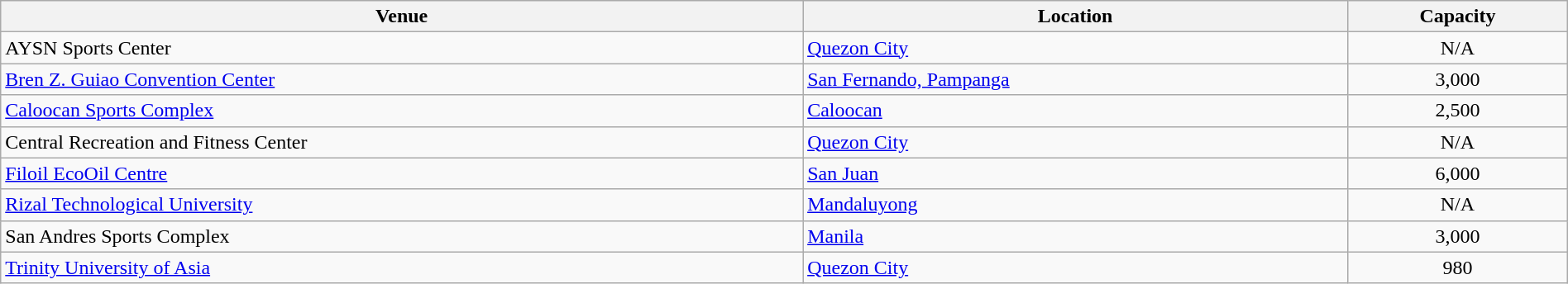<table class="wikitable" style="width:100%; text-align:left">
<tr>
<th>Venue</th>
<th>Location</th>
<th>Capacity</th>
</tr>
<tr>
<td>AYSN Sports Center</td>
<td><a href='#'>Quezon City</a></td>
<td align=center>N/A</td>
</tr>
<tr>
<td><a href='#'>Bren Z. Guiao Convention Center</a></td>
<td><a href='#'>San Fernando, Pampanga</a></td>
<td align=center>3,000</td>
</tr>
<tr>
<td><a href='#'>Caloocan Sports Complex</a></td>
<td><a href='#'>Caloocan</a></td>
<td align=center>2,500</td>
</tr>
<tr>
<td>Central Recreation and Fitness Center</td>
<td><a href='#'>Quezon City</a></td>
<td align=center>N/A</td>
</tr>
<tr>
<td><a href='#'>Filoil EcoOil Centre</a></td>
<td><a href='#'>San Juan</a></td>
<td align=center>6,000</td>
</tr>
<tr>
<td><a href='#'>Rizal Technological University</a></td>
<td><a href='#'>Mandaluyong</a></td>
<td align=center>N/A</td>
</tr>
<tr>
<td>San Andres Sports Complex</td>
<td><a href='#'>Manila</a></td>
<td align=center>3,000</td>
</tr>
<tr>
<td><a href='#'>Trinity University of Asia</a></td>
<td><a href='#'>Quezon City</a></td>
<td align=center>980</td>
</tr>
</table>
